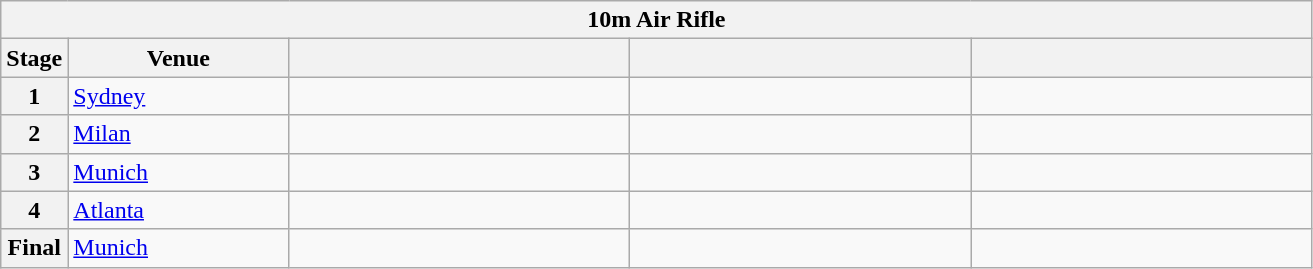<table class="wikitable">
<tr>
<th colspan="5">10m Air Rifle</th>
</tr>
<tr>
<th>Stage</th>
<th width=140>Venue</th>
<th width=220></th>
<th width=220></th>
<th width=220></th>
</tr>
<tr>
<th>1</th>
<td> <a href='#'>Sydney</a></td>
<td></td>
<td></td>
<td></td>
</tr>
<tr>
<th>2</th>
<td> <a href='#'>Milan</a></td>
<td></td>
<td></td>
<td></td>
</tr>
<tr>
<th>3</th>
<td> <a href='#'>Munich</a></td>
<td></td>
<td></td>
<td></td>
</tr>
<tr>
<th>4</th>
<td> <a href='#'>Atlanta</a></td>
<td></td>
<td></td>
<td></td>
</tr>
<tr>
<th>Final</th>
<td> <a href='#'>Munich</a></td>
<td></td>
<td></td>
<td></td>
</tr>
</table>
